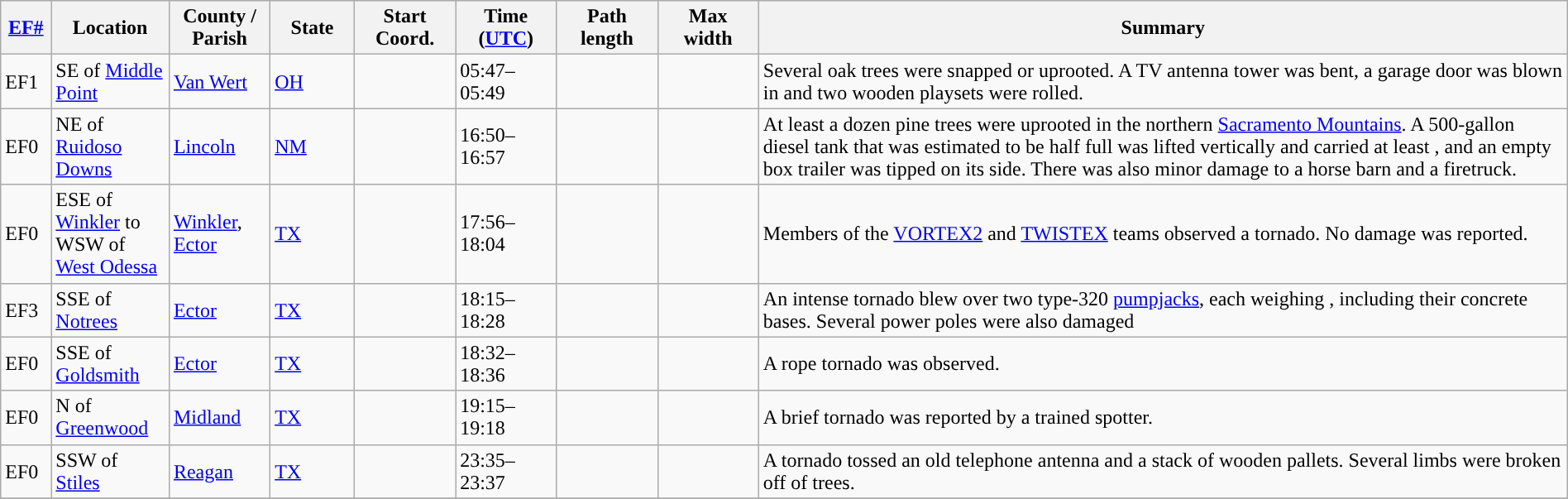<table class="wikitable sortable" style="width:100%;">
<tr>
<th scope="col"  style="width:3%; text-align:center;"><a href='#'>EF#</a></th>
<th scope="col"  style="width:7%; text-align:center;" class="unsortable">Location</th>
<th scope="col"  style="width:6%; text-align:center;" class="unsortable">County / Parish</th>
<th scope="col"  style="width:5%; text-align:center;">State</th>
<th scope="col"  style="width:6%; text-align:center;">Start Coord.</th>
<th scope="col"  style="width:6%; text-align:center;">Time (<a href='#'>UTC</a>)</th>
<th scope="col"  style="width:6%; text-align:center;">Path length</th>
<th scope="col"  style="width:6%; text-align:center;">Max width</th>
<th scope="col" class="unsortable" style="width:48%; text-align:center;">Summary</th>
</tr>
<tr>
<td>EF1</td>
<td>SE of <a href='#'>Middle Point</a></td>
<td><a href='#'>Van Wert</a></td>
<td><a href='#'>OH</a></td>
<td></td>
<td>05:47–05:49</td>
<td></td>
<td></td>
<td>Several oak trees were snapped or uprooted. A TV antenna tower was bent, a garage door was blown in and two wooden playsets were rolled.</td>
</tr>
<tr>
<td>EF0</td>
<td>NE of <a href='#'>Ruidoso Downs</a></td>
<td><a href='#'>Lincoln</a></td>
<td><a href='#'>NM</a></td>
<td></td>
<td>16:50–16:57</td>
<td></td>
<td></td>
<td>At least a dozen pine trees were uprooted in the northern <a href='#'>Sacramento Mountains</a>. A 500-gallon diesel tank that was estimated to be half full was lifted vertically and carried at least , and an empty box trailer was tipped on its side. There was also minor damage to a horse barn and a firetruck.</td>
</tr>
<tr>
<td>EF0</td>
<td>ESE of <a href='#'>Winkler</a> to WSW of <a href='#'>West Odessa</a></td>
<td><a href='#'>Winkler</a>, <a href='#'>Ector</a></td>
<td><a href='#'>TX</a></td>
<td></td>
<td>17:56–18:04</td>
<td></td>
<td></td>
<td>Members of the <a href='#'>VORTEX2</a> and <a href='#'>TWISTEX</a> teams observed a tornado. No damage was reported.</td>
</tr>
<tr>
<td>EF3</td>
<td>SSE of <a href='#'>Notrees</a></td>
<td><a href='#'>Ector</a></td>
<td><a href='#'>TX</a></td>
<td></td>
<td>18:15–18:28</td>
<td></td>
<td></td>
<td>An intense tornado blew over two type-320 <a href='#'>pumpjacks</a>, each weighing , including their concrete bases. Several power poles were also damaged</td>
</tr>
<tr>
<td>EF0</td>
<td>SSE of <a href='#'>Goldsmith</a></td>
<td><a href='#'>Ector</a></td>
<td><a href='#'>TX</a></td>
<td></td>
<td>18:32–18:36</td>
<td></td>
<td></td>
<td>A rope tornado was observed.</td>
</tr>
<tr>
<td>EF0</td>
<td>N of <a href='#'>Greenwood</a></td>
<td><a href='#'>Midland</a></td>
<td><a href='#'>TX</a></td>
<td></td>
<td>19:15–19:18</td>
<td></td>
<td></td>
<td>A brief tornado was reported by a trained spotter.</td>
</tr>
<tr>
<td>EF0</td>
<td>SSW of <a href='#'>Stiles</a></td>
<td><a href='#'>Reagan</a></td>
<td><a href='#'>TX</a></td>
<td></td>
<td>23:35–23:37</td>
<td></td>
<td></td>
<td>A tornado tossed an old telephone antenna and a stack of wooden pallets. Several limbs were broken off of trees.</td>
</tr>
<tr>
</tr>
</table>
